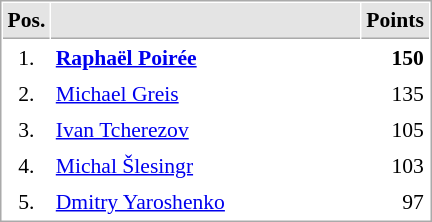<table cellspacing="1" cellpadding="3" style="border:1px solid #AAAAAA;font-size:90%">
<tr bgcolor="#E4E4E4">
<th style="border-bottom:1px solid #AAAAAA" width=10>Pos.</th>
<th style="border-bottom:1px solid #AAAAAA" width=200></th>
<th style="border-bottom:1px solid #AAAAAA" width=20>Points</th>
</tr>
<tr>
<td align="center">1.</td>
<td> <strong><a href='#'>Raphaël Poirée</a></strong></td>
<td align="right"><strong>150</strong></td>
</tr>
<tr>
<td align="center">2.</td>
<td> <a href='#'>Michael Greis</a></td>
<td align="right">135</td>
</tr>
<tr>
<td align="center">3.</td>
<td> <a href='#'>Ivan Tcherezov</a></td>
<td align="right">105</td>
</tr>
<tr>
<td align="center">4.</td>
<td> <a href='#'>Michal Šlesingr</a></td>
<td align="right">103</td>
</tr>
<tr>
<td align="center">5.</td>
<td> <a href='#'>Dmitry Yaroshenko</a></td>
<td align="right">97</td>
</tr>
</table>
